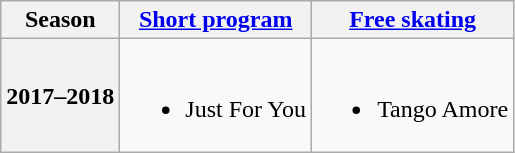<table class=wikitable style=text-align:center>
<tr>
<th>Season</th>
<th><a href='#'>Short program</a></th>
<th><a href='#'>Free skating</a></th>
</tr>
<tr>
<th>2017–2018 <br></th>
<td><br><ul><li>Just For You <br></li></ul></td>
<td><br><ul><li>Tango Amore <br></li></ul></td>
</tr>
</table>
